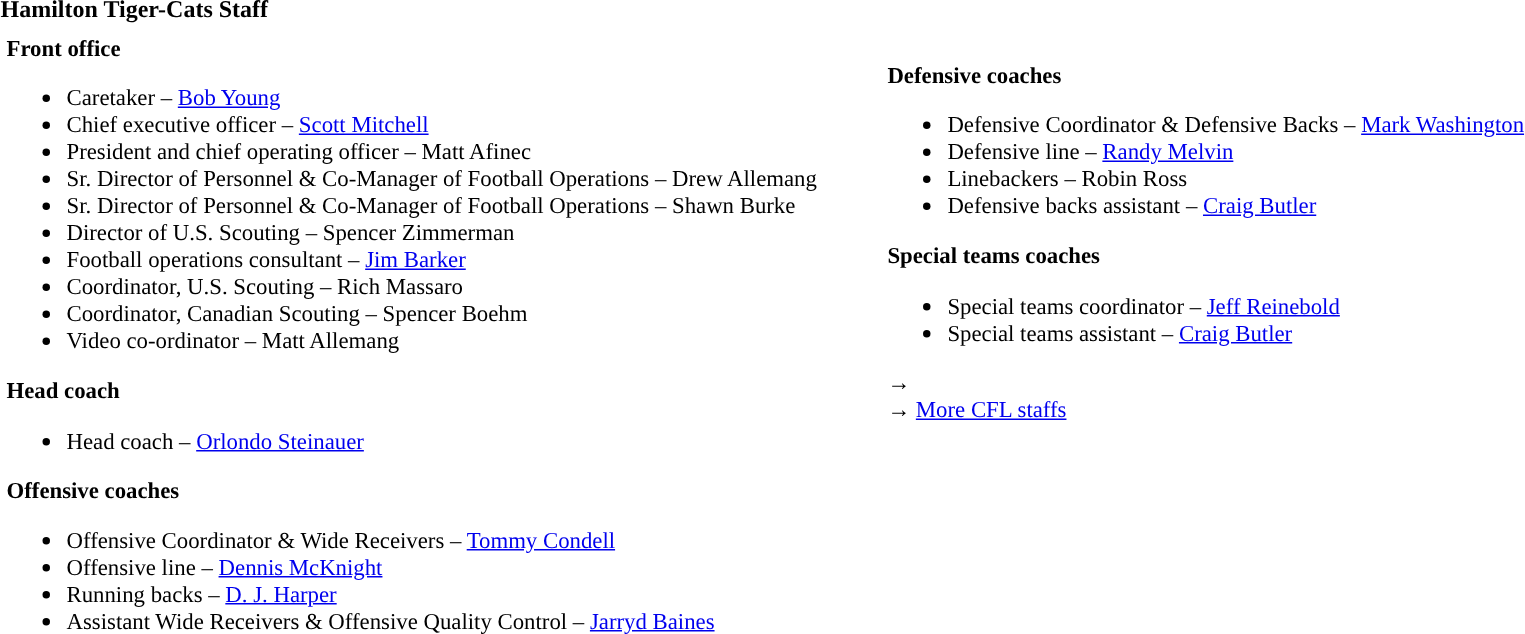<table class="toccolours" style="text-align: left;">
<tr>
<th colspan="7">Hamilton Tiger-Cats Staff</th>
</tr>
<tr>
<td colspan=7 style="text-align:right;"></td>
</tr>
<tr>
<td style="vertical-align:top;"></td>
<td style="font-size: 95%;vertical-align:top;"><strong>Front office</strong><br><ul><li>Caretaker – <a href='#'>Bob Young</a></li><li>Chief executive officer – <a href='#'>Scott Mitchell</a></li><li>President and chief operating officer – Matt Afinec</li><li>Sr. Director of Personnel & Co-Manager of Football Operations – Drew Allemang</li><li>Sr. Director of Personnel & Co-Manager of Football Operations – Shawn Burke</li><li>Director of U.S. Scouting – Spencer Zimmerman</li><li>Football operations consultant – <a href='#'>Jim Barker</a></li><li>Coordinator, U.S. Scouting – Rich Massaro</li><li>Coordinator, Canadian Scouting – Spencer Boehm</li><li>Video co-ordinator – Matt Allemang</li></ul><strong>Head coach</strong><ul><li>Head coach – <a href='#'>Orlondo Steinauer</a></li></ul><strong>Offensive coaches</strong><ul><li>Offensive Coordinator & Wide Receivers – <a href='#'>Tommy Condell</a></li><li>Offensive line – <a href='#'>Dennis McKnight</a></li><li>Running backs – <a href='#'>D. J. Harper</a></li><li>Assistant Wide Receivers & Offensive Quality Control – <a href='#'>Jarryd Baines</a></li></ul></td>
<td width="35"> </td>
<td style="vertical-align:top;"></td>
<td style="font-size: 95%;vertical-align:top;"><br><strong>Defensive coaches</strong><ul><li>Defensive Coordinator & Defensive Backs – <a href='#'>Mark Washington</a></li><li>Defensive line – <a href='#'>Randy Melvin</a></li><li>Linebackers – Robin Ross</li><li>Defensive backs assistant – <a href='#'>Craig Butler</a></li></ul><strong>Special teams coaches</strong><ul><li>Special teams coordinator – <a href='#'>Jeff Reinebold</a></li><li>Special teams assistant – <a href='#'>Craig Butler</a></li></ul>→ <span></span><br>
→ <a href='#'>More CFL staffs</a></td>
</tr>
</table>
